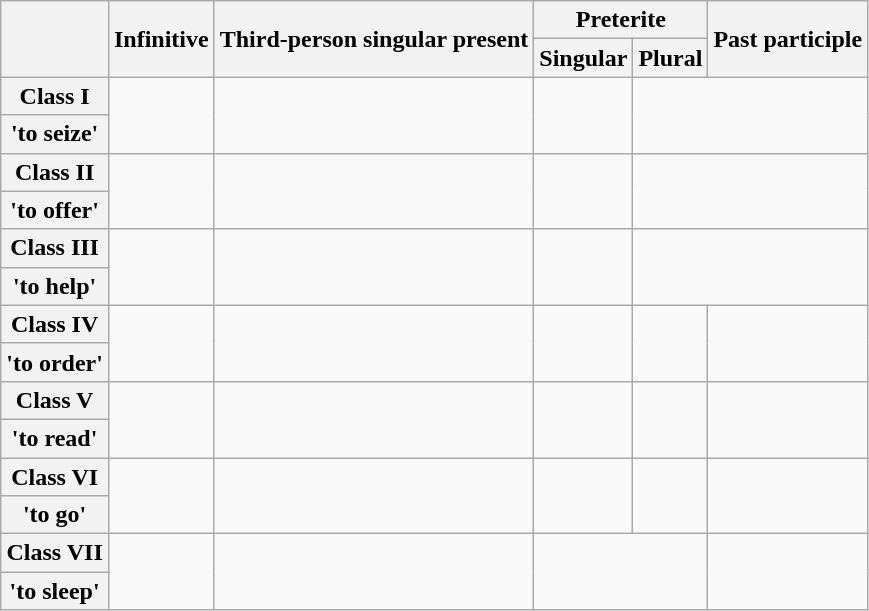<table class="wikitable">
<tr>
<th rowspan="2"></th>
<th rowspan="2">Infinitive</th>
<th rowspan="2">Third-person singular present</th>
<th colspan="2">Preterite</th>
<th rowspan="2">Past participle</th>
</tr>
<tr>
<th>Singular</th>
<th>Plural</th>
</tr>
<tr>
<th>Class I</th>
<td rowspan="2"></td>
<td rowspan="2"></td>
<td rowspan="2"></td>
<td colspan="2" rowspan="2"></td>
</tr>
<tr>
<th>'to seize'</th>
</tr>
<tr>
<th>Class II</th>
<td rowspan="2"></td>
<td rowspan="2"></td>
<td rowspan="2"></td>
<td colspan="2" rowspan="2"></td>
</tr>
<tr>
<th>'to offer'</th>
</tr>
<tr>
<th>Class III</th>
<td rowspan="2"></td>
<td rowspan="2"></td>
<td rowspan="2"></td>
<td colspan="2" rowspan="2"></td>
</tr>
<tr>
<th>'to help'</th>
</tr>
<tr>
<th>Class IV</th>
<td rowspan="2"></td>
<td rowspan="2"></td>
<td rowspan="2"></td>
<td rowspan="2"></td>
<td rowspan="2"></td>
</tr>
<tr>
<th>'to order'</th>
</tr>
<tr>
<th>Class V</th>
<td rowspan="2"></td>
<td rowspan="2"></td>
<td rowspan="2"></td>
<td rowspan="2"></td>
<td rowspan="2"></td>
</tr>
<tr>
<th>'to read'</th>
</tr>
<tr>
<th>Class VI</th>
<td rowspan="2"></td>
<td rowspan="2"></td>
<td rowspan="2"></td>
<td rowspan="2"></td>
<td rowspan="2"></td>
</tr>
<tr>
<th>'to go'</th>
</tr>
<tr>
<th>Class VII</th>
<td rowspan="2"></td>
<td rowspan="2"></td>
<td colspan="2" rowspan="2"></td>
<td rowspan="2"></td>
</tr>
<tr>
<th>'to sleep'</th>
</tr>
</table>
